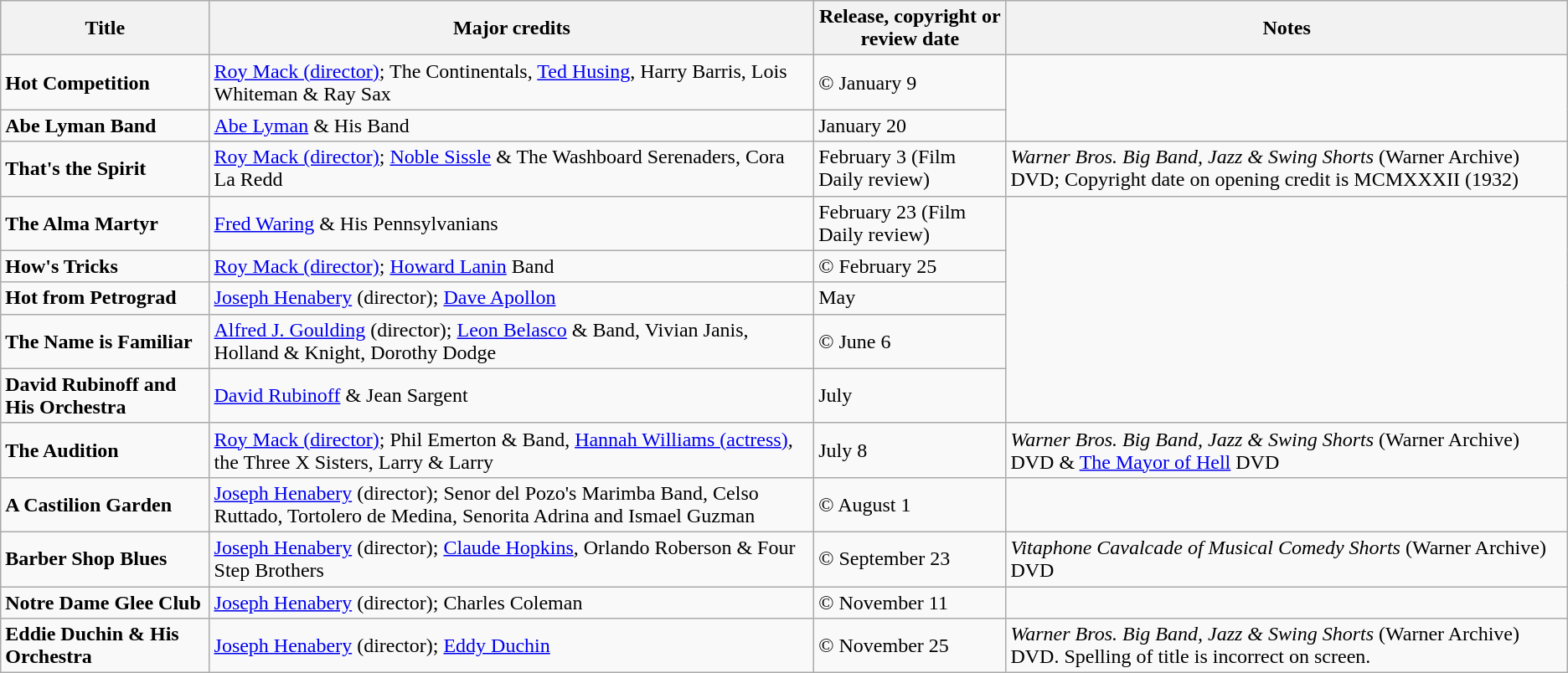<table class="wikitable sortable" border="1">
<tr>
<th>Title</th>
<th>Major credits</th>
<th>Release, copyright or review date</th>
<th>Notes</th>
</tr>
<tr>
<td><strong>Hot Competition</strong></td>
<td><a href='#'>Roy Mack (director)</a>; The Continentals, <a href='#'>Ted Husing</a>, Harry Barris, Lois Whiteman & Ray Sax</td>
<td>© January 9</td>
</tr>
<tr>
<td><strong>Abe Lyman Band</strong></td>
<td><a href='#'>Abe Lyman</a> & His Band</td>
<td>January 20</td>
</tr>
<tr>
<td><strong>That's the Spirit</strong></td>
<td><a href='#'>Roy Mack (director)</a>; <a href='#'>Noble Sissle</a> & The Washboard Serenaders, Cora La Redd</td>
<td>February 3 (Film Daily review)</td>
<td><em>Warner Bros. Big Band, Jazz & Swing Shorts</em> (Warner Archive) DVD; Copyright date on opening credit is MCMXXXII (1932)</td>
</tr>
<tr>
<td><strong>The Alma Martyr</strong></td>
<td><a href='#'>Fred Waring</a> & His Pennsylvanians</td>
<td>February 23 (Film Daily review)</td>
</tr>
<tr>
<td><strong>How's Tricks</strong></td>
<td><a href='#'>Roy Mack (director)</a>; <a href='#'>Howard Lanin</a> Band</td>
<td>© February 25</td>
</tr>
<tr>
<td><strong>Hot from Petrograd</strong></td>
<td><a href='#'>Joseph Henabery</a> (director); <a href='#'>Dave Apollon</a></td>
<td>May</td>
</tr>
<tr>
<td><strong>The Name is Familiar</strong></td>
<td><a href='#'>Alfred J. Goulding</a> (director); <a href='#'>Leon Belasco</a> & Band, Vivian Janis, Holland & Knight, Dorothy Dodge</td>
<td>© June 6</td>
</tr>
<tr>
<td><strong>David Rubinoff and His Orchestra</strong></td>
<td><a href='#'>David Rubinoff</a> & Jean Sargent</td>
<td>July</td>
</tr>
<tr>
<td><strong>The Audition</strong></td>
<td><a href='#'>Roy Mack (director)</a>; Phil Emerton & Band, <a href='#'>Hannah Williams (actress)</a>, the Three X Sisters, Larry & Larry</td>
<td>July 8</td>
<td><em>Warner Bros. Big Band, Jazz & Swing Shorts</em> (Warner Archive) DVD & <a href='#'>The Mayor of Hell</a> DVD</td>
</tr>
<tr>
<td><strong>A Castilion Garden</strong></td>
<td><a href='#'>Joseph Henabery</a> (director); Senor del Pozo's Marimba Band, Celso Ruttado, Tortolero de Medina, Senorita Adrina and Ismael Guzman</td>
<td>© August 1</td>
</tr>
<tr>
<td><strong>Barber Shop Blues</strong></td>
<td><a href='#'>Joseph Henabery</a> (director); <a href='#'>Claude Hopkins</a>, Orlando Roberson & Four Step Brothers</td>
<td>© September 23</td>
<td><em>Vitaphone Cavalcade of Musical Comedy Shorts</em> (Warner Archive) DVD</td>
</tr>
<tr>
<td><strong>Notre Dame Glee Club</strong></td>
<td><a href='#'>Joseph Henabery</a> (director); Charles Coleman</td>
<td>© November 11</td>
</tr>
<tr>
<td><strong>Eddie Duchin & His Orchestra</strong></td>
<td><a href='#'>Joseph Henabery</a> (director); <a href='#'>Eddy Duchin</a></td>
<td>© November 25</td>
<td><em>Warner Bros. Big Band, Jazz & Swing Shorts</em> (Warner Archive) DVD. Spelling of title is incorrect on screen.</td>
</tr>
</table>
